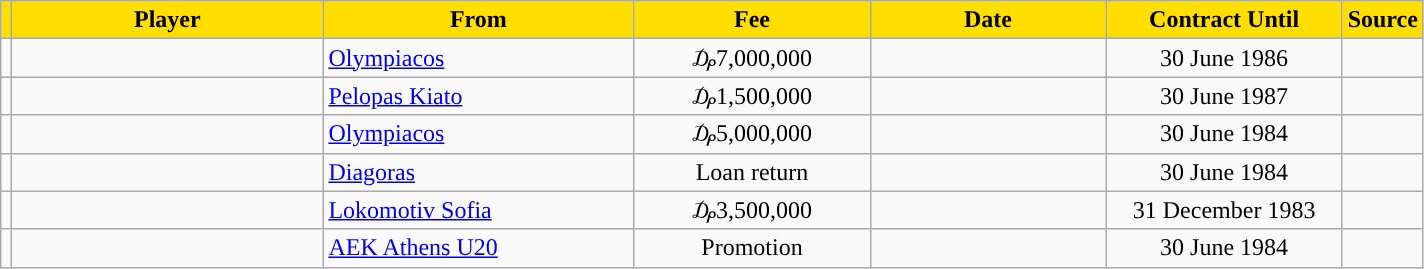<table class="wikitable sortable">
<tr>
<th style="background:#FFDE00"></th>
<th width=200 style="background:#FFDE00">Player</th>
<th width=200 style="background:#FFDE00">From</th>
<th width=150 style="background:#FFDE00">Fee</th>
<th width=150 style="background:#FFDE00">Date</th>
<th width=150 style="background:#FFDE00">Contract Until</th>
<th style="background:#FFDE00">Source</th>
</tr>
<tr>
<td align=center></td>
<td></td>
<td> <a href='#'>Olympiacos</a></td>
<td align=center>₯7,000,000</td>
<td align=center></td>
<td align=center>30 June 1986</td>
<td align=center></td>
</tr>
<tr>
<td align=center></td>
<td></td>
<td> <a href='#'>Pelopas Kiato</a></td>
<td align=center>₯1,500,000</td>
<td align=center></td>
<td align=center>30 June 1987</td>
<td align=center></td>
</tr>
<tr>
<td align=center></td>
<td></td>
<td> <a href='#'>Olympiacos</a></td>
<td align=center>₯5,000,000</td>
<td align=center></td>
<td align=center>30 June 1984</td>
<td align=center></td>
</tr>
<tr>
<td align=center></td>
<td></td>
<td> <a href='#'>Diagoras</a></td>
<td align=center>Loan return</td>
<td align=center></td>
<td align=center>30 June 1984</td>
<td align=center></td>
</tr>
<tr>
<td align=center></td>
<td></td>
<td> <a href='#'>Lokomotiv Sofia</a></td>
<td align=center>₯3,500,000</td>
<td align=center></td>
<td align=center>31 December 1983</td>
<td align=center></td>
</tr>
<tr>
<td align=center></td>
<td></td>
<td> <a href='#'>AEK Athens U20</a></td>
<td align=center>Promotion</td>
<td align=center></td>
<td align=center>30 June 1984</td>
<td align=center></td>
</tr>
</table>
